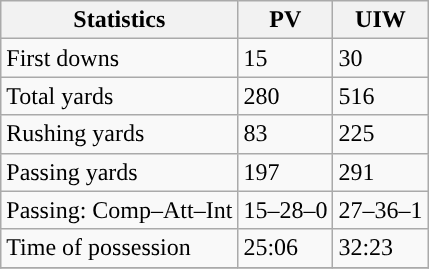<table class="wikitable" style="float: left;">
<tr>
<th>Statistics</th>
<th>PV</th>
<th>UIW</th>
</tr>
<tr>
<td>First downs</td>
<td>15</td>
<td>30</td>
</tr>
<tr>
<td>Total yards</td>
<td>280</td>
<td>516</td>
</tr>
<tr>
<td>Rushing yards</td>
<td>83</td>
<td>225</td>
</tr>
<tr>
<td>Passing yards</td>
<td>197</td>
<td>291</td>
</tr>
<tr>
<td>Passing: Comp–Att–Int</td>
<td>15–28–0</td>
<td>27–36–1</td>
</tr>
<tr>
<td>Time of possession</td>
<td>25:06</td>
<td>32:23</td>
</tr>
<tr>
</tr>
</table>
